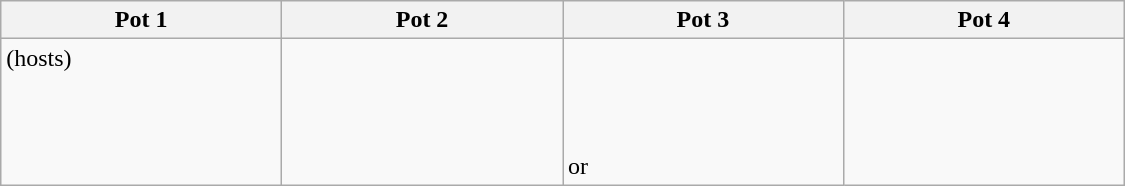<table class=wikitable width=750>
<tr>
<th width=25%>Pot 1</th>
<th width=25%>Pot 2</th>
<th width=25%>Pot 3</th>
<th width=25%>Pot 4</th>
</tr>
<tr valign=top>
<td> (hosts)<br> <br><br></td>
<td><br><br><br></td>
<td><br><br><br><br>or<br></td>
<td><br><br><br></td>
</tr>
</table>
